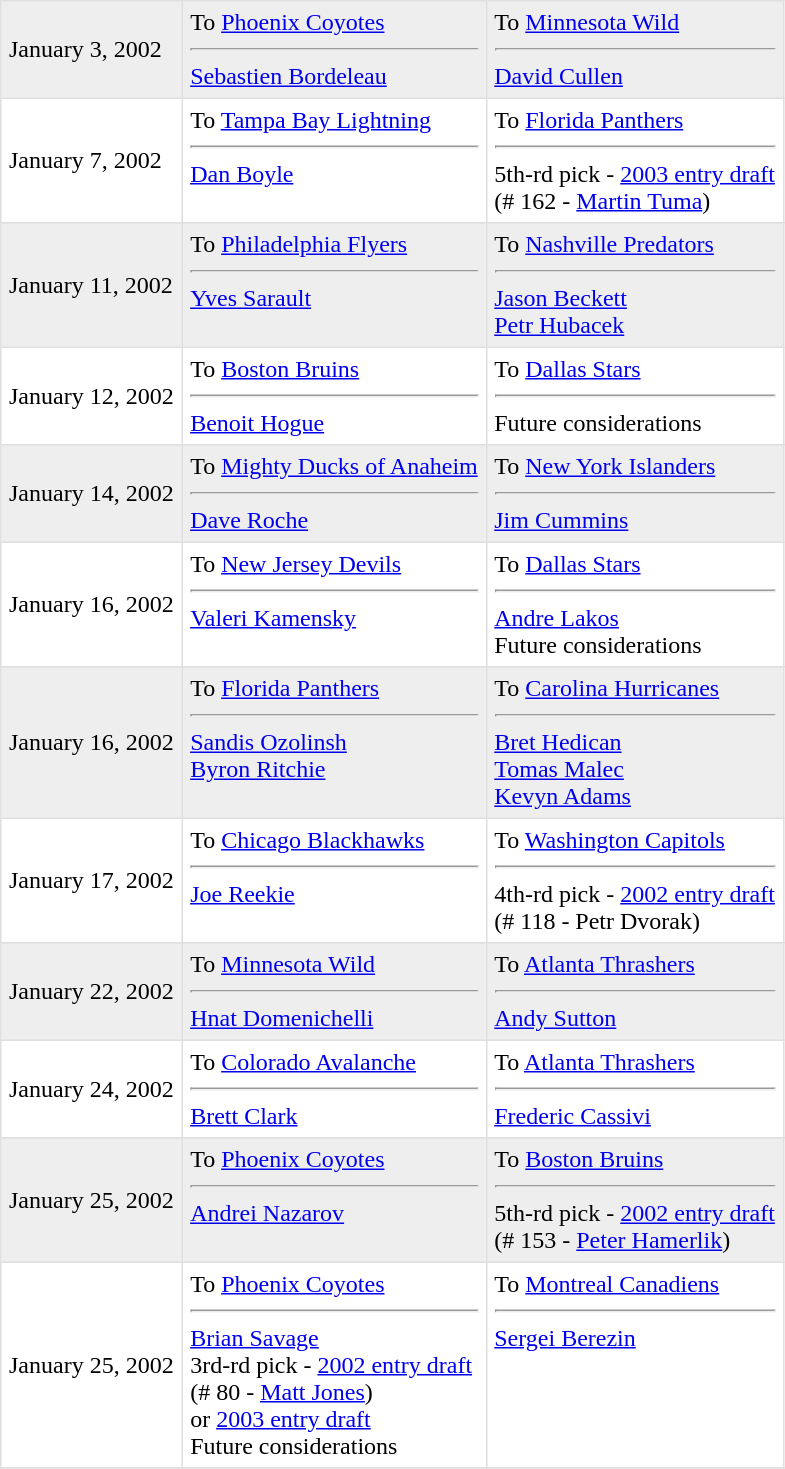<table border=1 style="border-collapse:collapse" bordercolor="#DFDFDF"  cellpadding="5">
<tr bgcolor="#eeeeee">
<td>January 3, 2002</td>
<td valign="top">To <a href='#'>Phoenix Coyotes</a> <hr><a href='#'>Sebastien Bordeleau</a></td>
<td valign="top">To <a href='#'>Minnesota Wild</a> <hr><a href='#'>David Cullen</a></td>
</tr>
<tr>
<td>January 7, 2002</td>
<td valign="top">To <a href='#'>Tampa Bay Lightning</a> <hr><a href='#'>Dan Boyle</a></td>
<td valign="top">To <a href='#'>Florida Panthers</a> <hr>5th-rd pick - <a href='#'>2003 entry draft</a><br>(# 162 - <a href='#'>Martin Tuma</a>)</td>
</tr>
<tr>
</tr>
<tr bgcolor="#eeeeee">
<td>January 11, 2002</td>
<td valign="top">To <a href='#'>Philadelphia Flyers</a> <hr><a href='#'>Yves Sarault</a></td>
<td valign="top">To <a href='#'>Nashville Predators</a> <hr><a href='#'>Jason Beckett</a><br><a href='#'>Petr Hubacek</a></td>
</tr>
<tr>
<td>January 12, 2002</td>
<td valign="top">To <a href='#'>Boston Bruins</a> <hr><a href='#'>Benoit Hogue</a></td>
<td valign="top">To <a href='#'>Dallas Stars</a> <hr>Future considerations</td>
</tr>
<tr>
</tr>
<tr bgcolor="#eeeeee">
<td>January 14, 2002</td>
<td valign="top">To <a href='#'>Mighty Ducks of Anaheim</a> <hr><a href='#'>Dave Roche</a></td>
<td valign="top">To <a href='#'>New York Islanders</a> <hr><a href='#'>Jim Cummins</a></td>
</tr>
<tr>
<td>January 16, 2002</td>
<td valign="top">To <a href='#'>New Jersey Devils</a> <hr><a href='#'>Valeri Kamensky</a></td>
<td valign="top">To <a href='#'>Dallas Stars</a> <hr><a href='#'>Andre Lakos</a><br>Future considerations</td>
</tr>
<tr>
</tr>
<tr bgcolor="#eeeeee">
<td>January 16, 2002</td>
<td valign="top">To <a href='#'>Florida Panthers</a> <hr><a href='#'>Sandis Ozolinsh</a><br><a href='#'>Byron Ritchie</a></td>
<td valign="top">To <a href='#'>Carolina Hurricanes</a> <hr><a href='#'>Bret Hedican</a><br><a href='#'>Tomas Malec</a><br><a href='#'>Kevyn Adams</a></td>
</tr>
<tr>
<td>January 17, 2002</td>
<td valign="top">To <a href='#'>Chicago Blackhawks</a> <hr><a href='#'>Joe Reekie</a></td>
<td valign="top">To <a href='#'>Washington Capitols</a> <hr>4th-rd pick - <a href='#'>2002 entry draft</a><br>(# 118 - Petr Dvorak)</td>
</tr>
<tr>
</tr>
<tr bgcolor="#eeeeee">
<td>January 22, 2002</td>
<td valign="top">To <a href='#'>Minnesota Wild</a> <hr><a href='#'>Hnat Domenichelli</a></td>
<td valign="top">To <a href='#'>Atlanta Thrashers</a> <hr><a href='#'>Andy Sutton</a></td>
</tr>
<tr>
<td>January 24, 2002</td>
<td valign="top">To <a href='#'>Colorado Avalanche</a> <hr><a href='#'>Brett Clark</a></td>
<td valign="top">To <a href='#'>Atlanta Thrashers</a> <hr><a href='#'>Frederic Cassivi</a></td>
</tr>
<tr>
</tr>
<tr bgcolor="#eeeeee">
<td>January 25, 2002</td>
<td valign="top">To <a href='#'>Phoenix Coyotes</a> <hr><a href='#'>Andrei Nazarov</a></td>
<td valign="top">To <a href='#'>Boston Bruins</a> <hr>5th-rd pick - <a href='#'>2002 entry draft</a> <br>(# 153 - <a href='#'>Peter Hamerlik</a>)</td>
</tr>
<tr>
<td>January 25, 2002</td>
<td valign="top">To <a href='#'>Phoenix Coyotes</a> <hr><a href='#'>Brian Savage</a><br>3rd-rd pick - <a href='#'>2002 entry draft</a><br>(# 80 - <a href='#'>Matt Jones</a>)<br>or <a href='#'>2003 entry draft</a><br>Future considerations</td>
<td valign="top">To <a href='#'>Montreal Canadiens</a> <hr><a href='#'>Sergei Berezin</a></td>
</tr>
<tr>
</tr>
</table>
